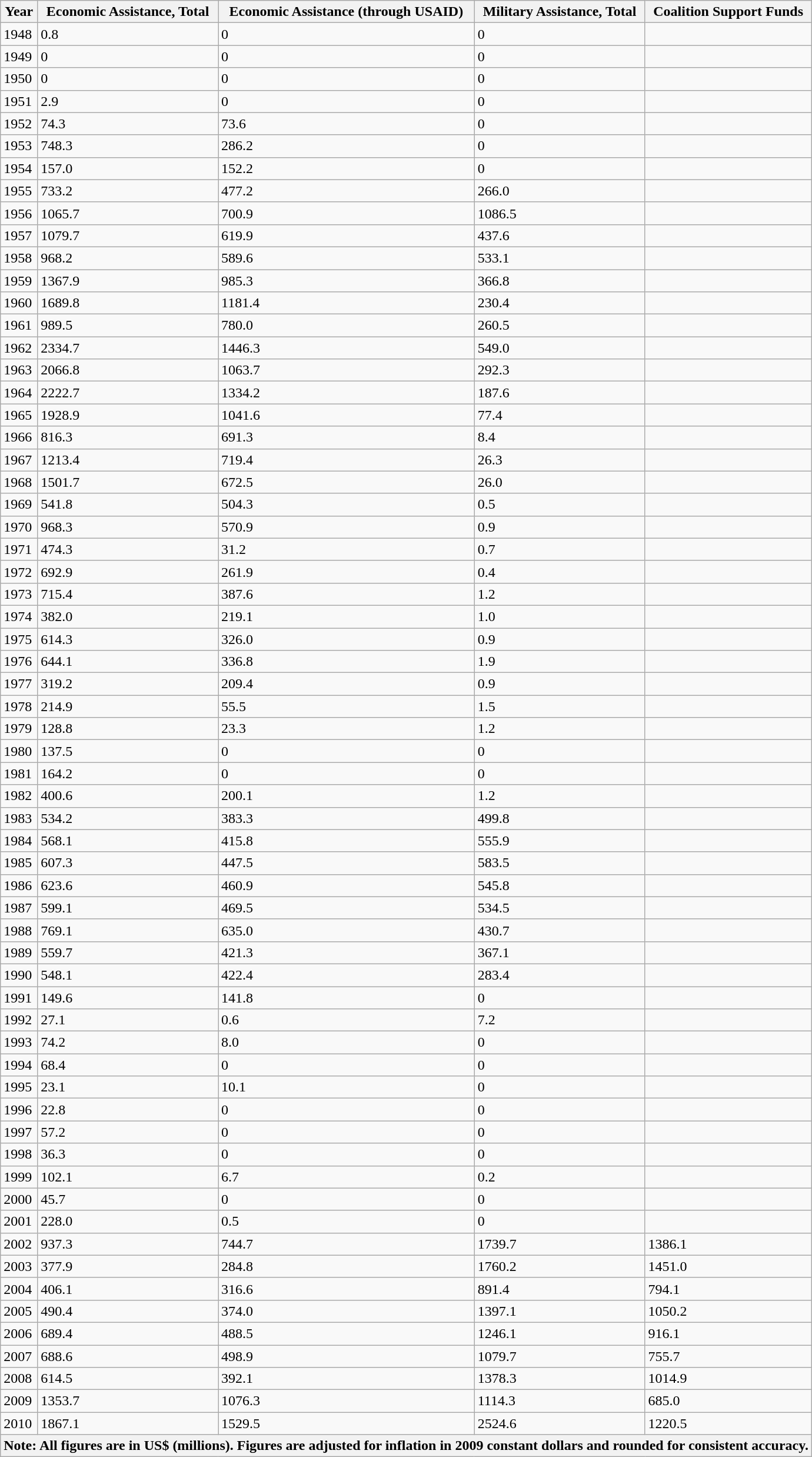<table class="wikitable sortable">
<tr>
<th>Year</th>
<th>Economic Assistance, Total</th>
<th>Economic Assistance (through USAID)</th>
<th>Military Assistance, Total</th>
<th>Coalition Support Funds</th>
</tr>
<tr>
<td>1948</td>
<td>0.8</td>
<td>0</td>
<td>0</td>
<td></td>
</tr>
<tr>
<td>1949</td>
<td>0</td>
<td>0</td>
<td>0</td>
<td></td>
</tr>
<tr>
<td>1950</td>
<td>0</td>
<td>0</td>
<td>0</td>
<td></td>
</tr>
<tr>
<td>1951</td>
<td>2.9</td>
<td>0</td>
<td>0</td>
<td></td>
</tr>
<tr>
<td>1952</td>
<td>74.3</td>
<td>73.6</td>
<td>0</td>
<td></td>
</tr>
<tr>
<td>1953</td>
<td>748.3</td>
<td>286.2</td>
<td>0</td>
<td></td>
</tr>
<tr>
<td>1954</td>
<td>157.0</td>
<td>152.2</td>
<td>0</td>
<td></td>
</tr>
<tr>
<td>1955</td>
<td>733.2</td>
<td>477.2</td>
<td>266.0</td>
<td></td>
</tr>
<tr>
<td>1956</td>
<td>1065.7</td>
<td>700.9</td>
<td>1086.5</td>
<td></td>
</tr>
<tr>
<td>1957</td>
<td>1079.7</td>
<td>619.9</td>
<td>437.6</td>
<td></td>
</tr>
<tr>
<td>1958</td>
<td>968.2</td>
<td>589.6</td>
<td>533.1</td>
<td></td>
</tr>
<tr>
<td>1959</td>
<td>1367.9</td>
<td>985.3</td>
<td>366.8</td>
<td></td>
</tr>
<tr>
<td>1960</td>
<td>1689.8</td>
<td>1181.4</td>
<td>230.4</td>
<td></td>
</tr>
<tr>
<td>1961</td>
<td>989.5</td>
<td>780.0</td>
<td>260.5</td>
<td></td>
</tr>
<tr>
<td>1962</td>
<td>2334.7</td>
<td>1446.3</td>
<td>549.0</td>
<td></td>
</tr>
<tr>
<td>1963</td>
<td>2066.8</td>
<td>1063.7</td>
<td>292.3</td>
<td></td>
</tr>
<tr>
<td>1964</td>
<td>2222.7</td>
<td>1334.2</td>
<td>187.6</td>
<td></td>
</tr>
<tr>
<td>1965</td>
<td>1928.9</td>
<td>1041.6</td>
<td>77.4</td>
<td></td>
</tr>
<tr>
<td>1966</td>
<td>816.3</td>
<td>691.3</td>
<td>8.4</td>
<td></td>
</tr>
<tr>
<td>1967</td>
<td>1213.4</td>
<td>719.4</td>
<td>26.3</td>
<td></td>
</tr>
<tr>
<td>1968</td>
<td>1501.7</td>
<td>672.5</td>
<td>26.0</td>
<td></td>
</tr>
<tr>
<td>1969</td>
<td>541.8</td>
<td>504.3</td>
<td>0.5</td>
<td></td>
</tr>
<tr>
<td>1970</td>
<td>968.3</td>
<td>570.9</td>
<td>0.9</td>
<td></td>
</tr>
<tr>
<td>1971</td>
<td>474.3</td>
<td>31.2</td>
<td>0.7</td>
<td></td>
</tr>
<tr>
<td>1972</td>
<td>692.9</td>
<td>261.9</td>
<td>0.4</td>
<td></td>
</tr>
<tr>
<td>1973</td>
<td>715.4</td>
<td>387.6</td>
<td>1.2</td>
<td></td>
</tr>
<tr>
<td>1974</td>
<td>382.0</td>
<td>219.1</td>
<td>1.0</td>
<td></td>
</tr>
<tr>
<td>1975</td>
<td>614.3</td>
<td>326.0</td>
<td>0.9</td>
<td></td>
</tr>
<tr>
<td>1976</td>
<td>644.1</td>
<td>336.8</td>
<td>1.9</td>
<td></td>
</tr>
<tr>
<td>1977</td>
<td>319.2</td>
<td>209.4</td>
<td>0.9</td>
<td></td>
</tr>
<tr>
<td>1978</td>
<td>214.9</td>
<td>55.5</td>
<td>1.5</td>
<td></td>
</tr>
<tr>
<td>1979</td>
<td>128.8</td>
<td>23.3</td>
<td>1.2</td>
<td></td>
</tr>
<tr>
<td>1980</td>
<td>137.5</td>
<td>0</td>
<td>0</td>
<td></td>
</tr>
<tr>
<td>1981</td>
<td>164.2</td>
<td>0</td>
<td>0</td>
<td></td>
</tr>
<tr>
<td>1982</td>
<td>400.6</td>
<td>200.1</td>
<td>1.2</td>
<td></td>
</tr>
<tr>
<td>1983</td>
<td>534.2</td>
<td>383.3</td>
<td>499.8</td>
<td></td>
</tr>
<tr>
<td>1984</td>
<td>568.1</td>
<td>415.8</td>
<td>555.9</td>
<td></td>
</tr>
<tr>
<td>1985</td>
<td>607.3</td>
<td>447.5</td>
<td>583.5</td>
<td></td>
</tr>
<tr>
<td>1986</td>
<td>623.6</td>
<td>460.9</td>
<td>545.8</td>
<td></td>
</tr>
<tr>
<td>1987</td>
<td>599.1</td>
<td>469.5</td>
<td>534.5</td>
<td></td>
</tr>
<tr>
<td>1988</td>
<td>769.1</td>
<td>635.0</td>
<td>430.7</td>
<td></td>
</tr>
<tr>
<td>1989</td>
<td>559.7</td>
<td>421.3</td>
<td>367.1</td>
<td></td>
</tr>
<tr>
<td>1990</td>
<td>548.1</td>
<td>422.4</td>
<td>283.4</td>
<td></td>
</tr>
<tr>
<td>1991</td>
<td>149.6</td>
<td>141.8</td>
<td>0</td>
<td></td>
</tr>
<tr>
<td>1992</td>
<td>27.1</td>
<td>0.6</td>
<td>7.2</td>
<td></td>
</tr>
<tr>
<td>1993</td>
<td>74.2</td>
<td>8.0</td>
<td>0</td>
<td></td>
</tr>
<tr>
<td>1994</td>
<td>68.4</td>
<td>0</td>
<td>0</td>
<td></td>
</tr>
<tr>
<td>1995</td>
<td>23.1</td>
<td>10.1</td>
<td>0</td>
<td></td>
</tr>
<tr>
<td>1996</td>
<td>22.8</td>
<td>0</td>
<td>0</td>
<td></td>
</tr>
<tr>
<td>1997</td>
<td>57.2</td>
<td>0</td>
<td>0</td>
<td></td>
</tr>
<tr>
<td>1998</td>
<td>36.3</td>
<td>0</td>
<td>0</td>
<td></td>
</tr>
<tr>
<td>1999</td>
<td>102.1</td>
<td>6.7</td>
<td>0.2</td>
<td></td>
</tr>
<tr>
<td>2000</td>
<td>45.7</td>
<td>0</td>
<td>0</td>
<td></td>
</tr>
<tr>
<td>2001</td>
<td>228.0</td>
<td>0.5</td>
<td>0</td>
<td></td>
</tr>
<tr>
<td>2002</td>
<td>937.3</td>
<td>744.7</td>
<td>1739.7</td>
<td>1386.1</td>
</tr>
<tr>
<td>2003</td>
<td>377.9</td>
<td>284.8</td>
<td>1760.2</td>
<td>1451.0</td>
</tr>
<tr>
<td>2004</td>
<td>406.1</td>
<td>316.6</td>
<td>891.4</td>
<td>794.1</td>
</tr>
<tr>
<td>2005</td>
<td>490.4</td>
<td>374.0</td>
<td>1397.1</td>
<td>1050.2</td>
</tr>
<tr>
<td>2006</td>
<td>689.4</td>
<td>488.5</td>
<td>1246.1</td>
<td>916.1</td>
</tr>
<tr>
<td>2007</td>
<td>688.6</td>
<td>498.9</td>
<td>1079.7</td>
<td>755.7</td>
</tr>
<tr>
<td>2008</td>
<td>614.5</td>
<td>392.1</td>
<td>1378.3</td>
<td>1014.9</td>
</tr>
<tr>
<td>2009</td>
<td>1353.7</td>
<td>1076.3</td>
<td>1114.3</td>
<td>685.0</td>
</tr>
<tr>
<td>2010</td>
<td>1867.1</td>
<td>1529.5</td>
<td>2524.6</td>
<td>1220.5</td>
</tr>
<tr>
<th colspan="5">Note: All figures are in US$ (millions). Figures are adjusted for inflation in 2009 constant dollars and rounded for consistent accuracy.</th>
</tr>
</table>
